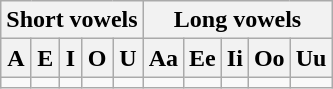<table class="wikitable" style="text-align:center;">
<tr>
<th colspan = "5">Short vowels</th>
<th colspan = "5">Long vowels</th>
</tr>
<tr>
<th>A</th>
<th>E</th>
<th>I</th>
<th>O</th>
<th>U</th>
<th>Aa</th>
<th>Ee</th>
<th>Ii</th>
<th>Oo</th>
<th>Uu</th>
</tr>
<tr dir="rtl">
<td><span></span></td>
<td><span></span></td>
<td><span></span></td>
<td><span></span></td>
<td><span></span></td>
<td><span></span></td>
<td><span></span></td>
<td><span></span></td>
<td><span></span></td>
<td><span></span></td>
</tr>
</table>
